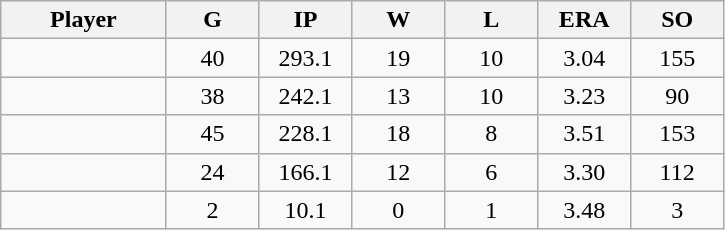<table class="wikitable sortable">
<tr>
<th bgcolor="#DDDDFF" width="16%">Player</th>
<th bgcolor="#DDDDFF" width="9%">G</th>
<th bgcolor="#DDDDFF" width="9%">IP</th>
<th bgcolor="#DDDDFF" width="9%">W</th>
<th bgcolor="#DDDDFF" width="9%">L</th>
<th bgcolor="#DDDDFF" width="9%">ERA</th>
<th bgcolor="#DDDDFF" width="9%">SO</th>
</tr>
<tr align="center">
<td></td>
<td>40</td>
<td>293.1</td>
<td>19</td>
<td>10</td>
<td>3.04</td>
<td>155</td>
</tr>
<tr align="center">
<td></td>
<td>38</td>
<td>242.1</td>
<td>13</td>
<td>10</td>
<td>3.23</td>
<td>90</td>
</tr>
<tr align=center>
<td></td>
<td>45</td>
<td>228.1</td>
<td>18</td>
<td>8</td>
<td>3.51</td>
<td>153</td>
</tr>
<tr align="center">
<td></td>
<td>24</td>
<td>166.1</td>
<td>12</td>
<td>6</td>
<td>3.30</td>
<td>112</td>
</tr>
<tr align="center">
<td></td>
<td>2</td>
<td>10.1</td>
<td>0</td>
<td>1</td>
<td>3.48</td>
<td>3</td>
</tr>
</table>
